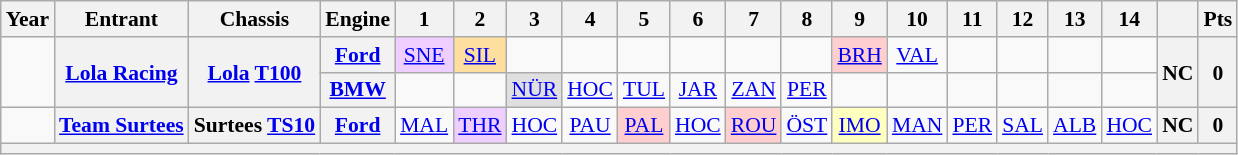<table class="wikitable" style="text-align:center; font-size:90%">
<tr>
<th>Year</th>
<th>Entrant</th>
<th>Chassis</th>
<th>Engine</th>
<th>1</th>
<th>2</th>
<th>3</th>
<th>4</th>
<th>5</th>
<th>6</th>
<th>7</th>
<th>8</th>
<th>9</th>
<th>10</th>
<th>11</th>
<th>12</th>
<th>13</th>
<th>14</th>
<th></th>
<th>Pts</th>
</tr>
<tr>
<td rowspan=2></td>
<th rowspan=2><a href='#'>Lola Racing</a></th>
<th rowspan=2><a href='#'>Lola</a> <a href='#'>T100</a></th>
<th><a href='#'>Ford</a></th>
<td style="background:#EFCFFF;"><a href='#'>SNE</a><br></td>
<td style="background:#FFDF9F;"><a href='#'>SIL</a><br></td>
<td></td>
<td></td>
<td></td>
<td></td>
<td></td>
<td></td>
<td style="background:#FFCFCF;"><a href='#'>BRH</a><br></td>
<td><a href='#'>VAL</a></td>
<td></td>
<td></td>
<td></td>
<td></td>
<th rowspan=2>NC</th>
<th rowspan=2>0</th>
</tr>
<tr>
<th><a href='#'>BMW</a></th>
<td></td>
<td></td>
<td style="background:#DFDFDF;"><a href='#'>NÜR</a><br></td>
<td><a href='#'>HOC</a></td>
<td><a href='#'>TUL</a></td>
<td><a href='#'>JAR</a></td>
<td><a href='#'>ZAN</a></td>
<td><a href='#'>PER</a></td>
<td></td>
<td></td>
<td></td>
<td></td>
<td></td>
<td></td>
</tr>
<tr>
<td></td>
<th><a href='#'>Team Surtees</a></th>
<th>Surtees <a href='#'>TS10</a></th>
<th><a href='#'>Ford</a></th>
<td><a href='#'>MAL</a></td>
<td style="background:#EFCFFF;"><a href='#'>THR</a><br></td>
<td><a href='#'>HOC</a></td>
<td><a href='#'>PAU</a></td>
<td style="background:#FFCFCF;"><a href='#'>PAL</a><br></td>
<td><a href='#'>HOC</a></td>
<td style="background:#FFCFCF;"><a href='#'>ROU</a><br></td>
<td><a href='#'>ÖST</a></td>
<td style="background:#FFFFBF;"><a href='#'>IMO</a><br></td>
<td><a href='#'>MAN</a></td>
<td><a href='#'>PER</a></td>
<td><a href='#'>SAL</a></td>
<td><a href='#'>ALB</a></td>
<td><a href='#'>HOC</a></td>
<th>NC</th>
<th>0</th>
</tr>
<tr>
<th colspan="20"></th>
</tr>
</table>
